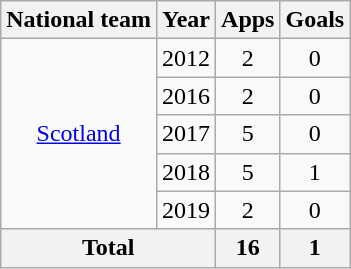<table class=wikitable style="text-align: center;">
<tr>
<th>National team</th>
<th>Year</th>
<th>Apps</th>
<th>Goals</th>
</tr>
<tr>
<td rowspan=5><a href='#'>Scotland</a></td>
<td>2012</td>
<td>2</td>
<td>0</td>
</tr>
<tr>
<td>2016</td>
<td>2</td>
<td>0</td>
</tr>
<tr>
<td>2017</td>
<td>5</td>
<td>0</td>
</tr>
<tr>
<td>2018</td>
<td>5</td>
<td>1</td>
</tr>
<tr>
<td>2019</td>
<td>2</td>
<td>0</td>
</tr>
<tr>
<th colspan=2>Total</th>
<th>16</th>
<th>1</th>
</tr>
</table>
